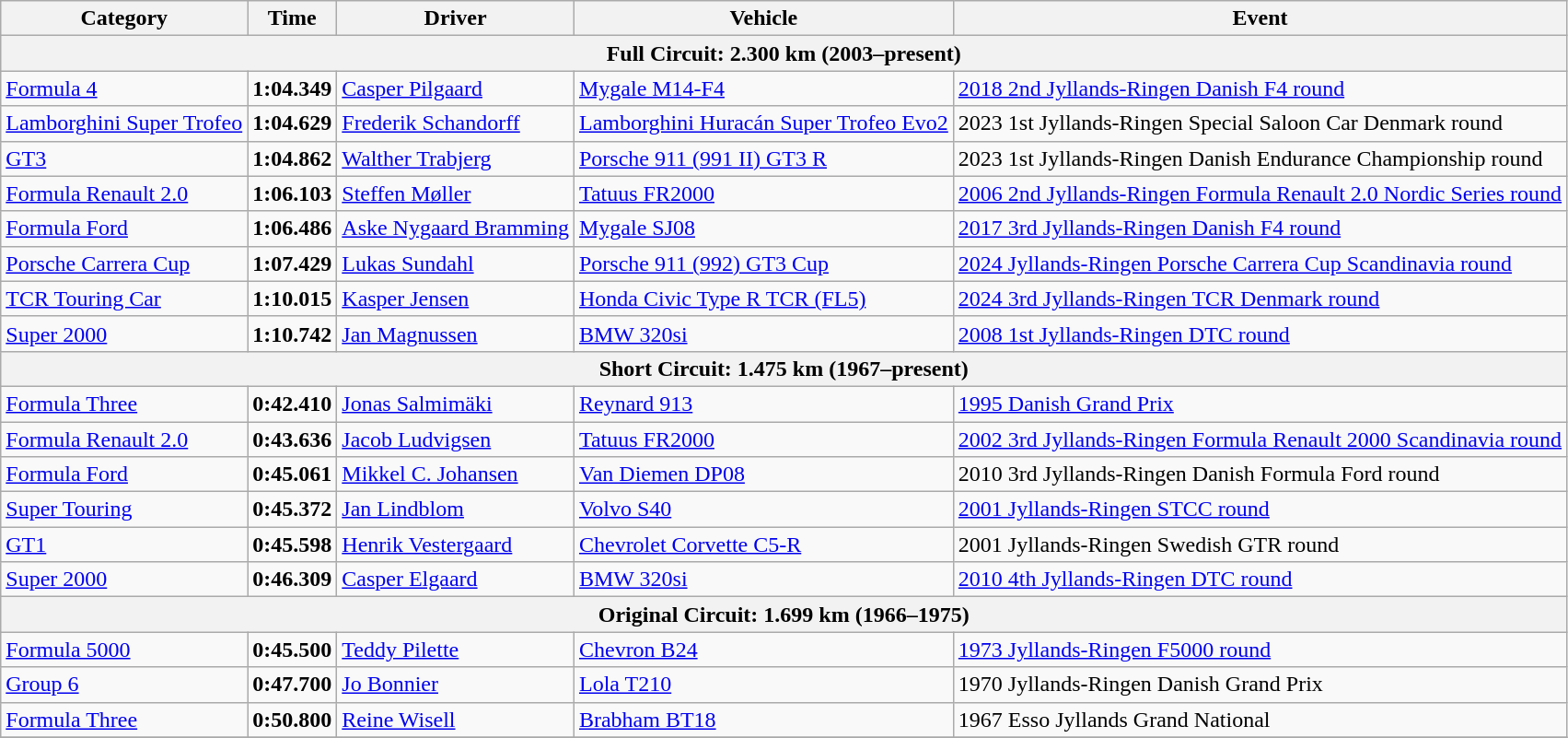<table class="wikitable">
<tr>
<th>Category</th>
<th>Time</th>
<th>Driver</th>
<th>Vehicle</th>
<th>Event</th>
</tr>
<tr>
<th colspan=5>Full Circuit: 2.300 km (2003–present)</th>
</tr>
<tr>
<td><a href='#'>Formula 4</a></td>
<td><strong>1:04.349</strong></td>
<td><a href='#'>Casper Pilgaard</a></td>
<td><a href='#'>Mygale M14-F4</a></td>
<td><a href='#'>2018 2nd Jyllands-Ringen Danish F4 round</a></td>
</tr>
<tr>
<td><a href='#'>Lamborghini Super Trofeo</a></td>
<td><strong>1:04.629</strong></td>
<td><a href='#'>Frederik Schandorff</a></td>
<td><a href='#'>Lamborghini Huracán Super Trofeo Evo2</a></td>
<td>2023 1st Jyllands-Ringen Special Saloon Car Denmark round</td>
</tr>
<tr>
<td><a href='#'>GT3</a></td>
<td><strong>1:04.862</strong></td>
<td><a href='#'>Walther Trabjerg</a></td>
<td><a href='#'>Porsche 911 (991 II) GT3 R</a></td>
<td>2023 1st Jyllands-Ringen Danish Endurance Championship round</td>
</tr>
<tr>
<td><a href='#'>Formula Renault 2.0</a></td>
<td><strong>1:06.103</strong></td>
<td><a href='#'>Steffen Møller</a></td>
<td><a href='#'>Tatuus FR2000</a></td>
<td><a href='#'>2006 2nd Jyllands-Ringen Formula Renault 2.0 Nordic Series round</a></td>
</tr>
<tr>
<td><a href='#'>Formula Ford</a></td>
<td><strong>1:06.486</strong></td>
<td><a href='#'>Aske Nygaard Bramming</a></td>
<td><a href='#'>Mygale SJ08</a></td>
<td><a href='#'>2017 3rd Jyllands-Ringen Danish F4 round</a></td>
</tr>
<tr>
<td><a href='#'>Porsche Carrera Cup</a></td>
<td><strong>1:07.429</strong></td>
<td><a href='#'>Lukas Sundahl</a></td>
<td><a href='#'>Porsche 911 (992) GT3 Cup</a></td>
<td><a href='#'>2024 Jyllands-Ringen Porsche Carrera Cup Scandinavia round</a></td>
</tr>
<tr>
<td><a href='#'>TCR Touring Car</a></td>
<td><strong>1:10.015</strong></td>
<td><a href='#'>Kasper Jensen</a></td>
<td><a href='#'>Honda Civic Type R TCR (FL5)</a></td>
<td><a href='#'>2024 3rd Jyllands-Ringen TCR Denmark round</a></td>
</tr>
<tr>
<td><a href='#'>Super 2000</a></td>
<td><strong>1:10.742</strong></td>
<td><a href='#'>Jan Magnussen</a></td>
<td><a href='#'>BMW 320si</a></td>
<td><a href='#'>2008 1st Jyllands-Ringen DTC round</a></td>
</tr>
<tr>
<th colspan=5>Short Circuit: 1.475 km (1967–present)</th>
</tr>
<tr>
<td><a href='#'>Formula Three</a></td>
<td><strong>0:42.410</strong></td>
<td><a href='#'>Jonas Salmimäki</a></td>
<td><a href='#'>Reynard 913</a></td>
<td><a href='#'>1995 Danish Grand Prix</a></td>
</tr>
<tr>
<td><a href='#'>Formula Renault 2.0</a></td>
<td><strong>0:43.636</strong></td>
<td><a href='#'>Jacob Ludvigsen</a></td>
<td><a href='#'>Tatuus FR2000</a></td>
<td><a href='#'>2002 3rd Jyllands-Ringen Formula Renault 2000 Scandinavia round</a></td>
</tr>
<tr>
<td><a href='#'>Formula Ford</a></td>
<td><strong>0:45.061</strong></td>
<td><a href='#'>Mikkel C. Johansen</a></td>
<td><a href='#'>Van Diemen DP08</a></td>
<td>2010 3rd Jyllands-Ringen Danish Formula Ford round</td>
</tr>
<tr>
<td><a href='#'>Super Touring</a></td>
<td><strong>0:45.372</strong></td>
<td><a href='#'>Jan Lindblom</a></td>
<td><a href='#'>Volvo S40</a></td>
<td><a href='#'>2001 Jyllands-Ringen STCC round</a></td>
</tr>
<tr>
<td><a href='#'>GT1</a></td>
<td><strong>0:45.598</strong></td>
<td><a href='#'>Henrik Vestergaard</a></td>
<td><a href='#'>Chevrolet Corvette C5-R</a></td>
<td>2001 Jyllands-Ringen Swedish GTR round</td>
</tr>
<tr>
<td><a href='#'>Super 2000</a></td>
<td><strong>0:46.309</strong></td>
<td><a href='#'>Casper Elgaard</a></td>
<td><a href='#'>BMW 320si</a></td>
<td><a href='#'>2010 4th Jyllands-Ringen DTC round</a></td>
</tr>
<tr>
<th colspan=5>Original Circuit: 1.699 km (1966–1975)</th>
</tr>
<tr>
<td><a href='#'>Formula 5000</a></td>
<td><strong>0:45.500</strong></td>
<td><a href='#'>Teddy Pilette</a></td>
<td><a href='#'>Chevron B24</a></td>
<td><a href='#'>1973 Jyllands-Ringen F5000 round</a></td>
</tr>
<tr>
<td><a href='#'>Group 6</a></td>
<td><strong>0:47.700</strong></td>
<td><a href='#'>Jo Bonnier</a></td>
<td><a href='#'>Lola T210</a></td>
<td>1970 Jyllands-Ringen Danish Grand Prix</td>
</tr>
<tr>
<td><a href='#'>Formula Three</a></td>
<td><strong>0:50.800</strong></td>
<td><a href='#'>Reine Wisell</a></td>
<td><a href='#'>Brabham BT18</a></td>
<td>1967 Esso Jyllands Grand National</td>
</tr>
<tr>
</tr>
</table>
